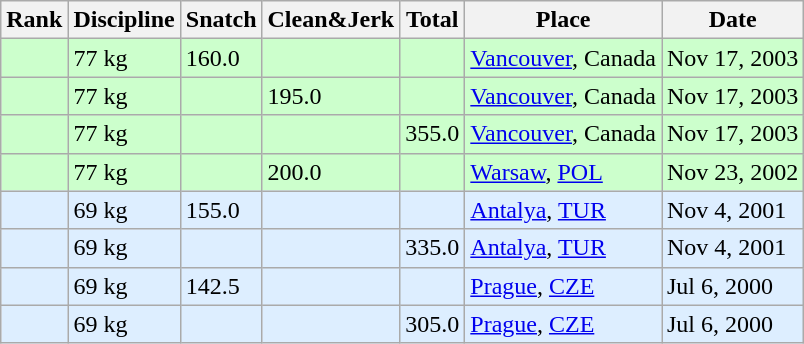<table class="wikitable">
<tr>
<th>Rank</th>
<th>Discipline</th>
<th>Snatch</th>
<th>Clean&Jerk</th>
<th>Total</th>
<th>Place</th>
<th>Date</th>
</tr>
<tr bgcolor=#CCFFCC>
<td></td>
<td>77 kg</td>
<td>160.0</td>
<td></td>
<td></td>
<td><a href='#'>Vancouver</a>, Canada</td>
<td>Nov 17, 2003</td>
</tr>
<tr bgcolor=#CCFFCC>
<td></td>
<td>77 kg</td>
<td></td>
<td>195.0</td>
<td></td>
<td><a href='#'>Vancouver</a>, Canada</td>
<td>Nov 17, 2003</td>
</tr>
<tr bgcolor=#CCFFCC>
<td></td>
<td>77 kg</td>
<td></td>
<td></td>
<td>355.0</td>
<td><a href='#'>Vancouver</a>, Canada</td>
<td>Nov 17, 2003</td>
</tr>
<tr bgcolor=#CCFFCC>
<td></td>
<td>77 kg</td>
<td></td>
<td>200.0</td>
<td></td>
<td><a href='#'>Warsaw</a>, <a href='#'>POL</a></td>
<td>Nov 23, 2002</td>
</tr>
<tr bgcolor=#DDEEFF>
<td></td>
<td>69 kg</td>
<td>155.0</td>
<td></td>
<td></td>
<td><a href='#'>Antalya</a>, <a href='#'>TUR</a></td>
<td>Nov 4, 2001</td>
</tr>
<tr bgcolor=#DDEEFF>
<td></td>
<td>69 kg</td>
<td></td>
<td></td>
<td>335.0</td>
<td><a href='#'>Antalya</a>, <a href='#'>TUR</a></td>
<td>Nov 4, 2001</td>
</tr>
<tr bgcolor=#DDEEFF>
<td></td>
<td>69 kg</td>
<td>142.5</td>
<td></td>
<td></td>
<td><a href='#'>Prague</a>, <a href='#'>CZE</a></td>
<td>Jul 6, 2000</td>
</tr>
<tr bgcolor=#DDEEFF>
<td></td>
<td>69 kg</td>
<td></td>
<td></td>
<td>305.0</td>
<td><a href='#'>Prague</a>, <a href='#'>CZE</a></td>
<td>Jul 6, 2000</td>
</tr>
</table>
